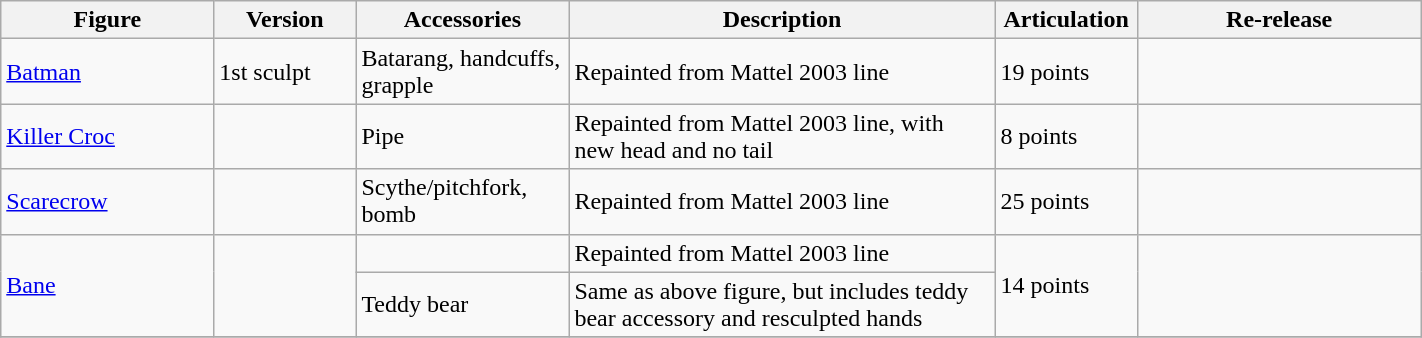<table class="wikitable" width="75%">
<tr>
<th width=15%><strong>Figure</strong></th>
<th width=10%><strong>Version</strong></th>
<th width=15%><strong>Accessories</strong></th>
<th width=30%><strong>Description</strong></th>
<th width=10%><strong>Articulation</strong></th>
<th width=20%><strong>Re-release</strong></th>
</tr>
<tr>
<td><a href='#'>Batman</a></td>
<td>1st sculpt</td>
<td>Batarang, handcuffs, grapple</td>
<td>Repainted from Mattel 2003 line</td>
<td>19 points</td>
<td></td>
</tr>
<tr>
<td><a href='#'>Killer Croc</a></td>
<td></td>
<td>Pipe</td>
<td>Repainted from Mattel 2003 line, with new head and no tail</td>
<td>8 points</td>
<td></td>
</tr>
<tr>
<td><a href='#'>Scarecrow</a></td>
<td></td>
<td>Scythe/pitchfork, bomb</td>
<td>Repainted from Mattel 2003 line</td>
<td>25 points</td>
<td></td>
</tr>
<tr>
<td rowspan=2><a href='#'>Bane</a></td>
<td rowspan=2></td>
<td></td>
<td>Repainted from Mattel 2003 line</td>
<td rowspan=2>14 points</td>
<td rowspan=2></td>
</tr>
<tr>
<td>Teddy bear</td>
<td>Same as above figure, but includes teddy bear accessory and resculpted hands</td>
</tr>
<tr>
</tr>
</table>
